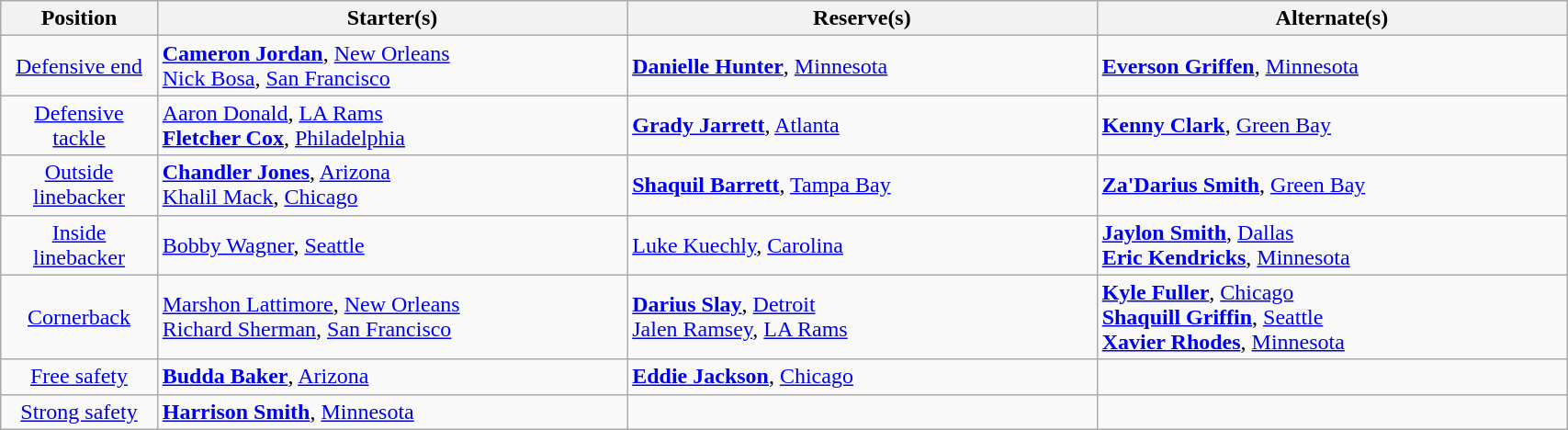<table class="wikitable" style="width:90%;">
<tr>
<th style="width:10%;">Position</th>
<th style="width:30%;">Starter(s)</th>
<th style="width:30%;">Reserve(s)</th>
<th style="width:30%;">Alternate(s)</th>
</tr>
<tr>
<td align=center><a href='#'>Defensive end</a></td>
<td> <strong><a href='#'>Cameron Jordan</a></strong>, <a href='#'>New Orleans</a><br> <a href='#'>Nick Bosa</a>, <a href='#'>San Francisco</a></td>
<td> <strong><a href='#'>Danielle Hunter</a></strong>, <a href='#'>Minnesota</a></td>
<td> <strong><a href='#'>Everson Griffen</a></strong>, <a href='#'>Minnesota</a></td>
</tr>
<tr>
<td align=center><a href='#'>Defensive tackle</a></td>
<td> <a href='#'>Aaron Donald</a>, <a href='#'>LA Rams</a><br> <strong><a href='#'>Fletcher Cox</a></strong>, <a href='#'>Philadelphia</a></td>
<td> <strong><a href='#'>Grady Jarrett</a></strong>, <a href='#'>Atlanta</a></td>
<td> <strong><a href='#'>Kenny Clark</a></strong>, <a href='#'>Green Bay</a></td>
</tr>
<tr>
<td align=center><a href='#'>Outside linebacker</a></td>
<td> <strong><a href='#'>Chandler Jones</a></strong>, <a href='#'>Arizona</a><br> <a href='#'>Khalil Mack</a>, <a href='#'>Chicago</a></td>
<td> <strong><a href='#'>Shaquil Barrett</a></strong>, <a href='#'>Tampa Bay</a></td>
<td> <strong><a href='#'>Za'Darius Smith</a></strong>, <a href='#'>Green Bay</a></td>
</tr>
<tr>
<td align=center><a href='#'>Inside linebacker</a></td>
<td> <a href='#'>Bobby Wagner</a>, <a href='#'>Seattle</a></td>
<td> <a href='#'>Luke Kuechly</a>, <a href='#'>Carolina</a></td>
<td> <strong><a href='#'>Jaylon Smith</a></strong>, <a href='#'>Dallas</a><br> <strong><a href='#'>Eric Kendricks</a></strong>, <a href='#'>Minnesota</a></td>
</tr>
<tr>
<td align=center><a href='#'>Cornerback</a></td>
<td> <a href='#'>Marshon Lattimore</a>, <a href='#'>New Orleans</a><br> <a href='#'>Richard Sherman</a>, <a href='#'>San Francisco</a></td>
<td> <strong><a href='#'>Darius Slay</a></strong>, <a href='#'>Detroit</a><br> <a href='#'>Jalen Ramsey</a>, <a href='#'>LA Rams</a></td>
<td> <strong><a href='#'>Kyle Fuller</a></strong>, <a href='#'>Chicago</a><br> <strong><a href='#'>Shaquill Griffin</a></strong>, <a href='#'>Seattle</a><br> <strong><a href='#'>Xavier Rhodes</a></strong>, <a href='#'>Minnesota</a></td>
</tr>
<tr>
<td align=center><a href='#'>Free safety</a></td>
<td> <strong><a href='#'>Budda Baker</a></strong>, <a href='#'>Arizona</a></td>
<td> <strong><a href='#'>Eddie Jackson</a></strong>, <a href='#'>Chicago</a></td>
<td></td>
</tr>
<tr>
<td align=center><a href='#'>Strong safety</a></td>
<td> <strong><a href='#'>Harrison Smith</a></strong>, <a href='#'>Minnesota</a></td>
<td></td>
<td></td>
</tr>
</table>
